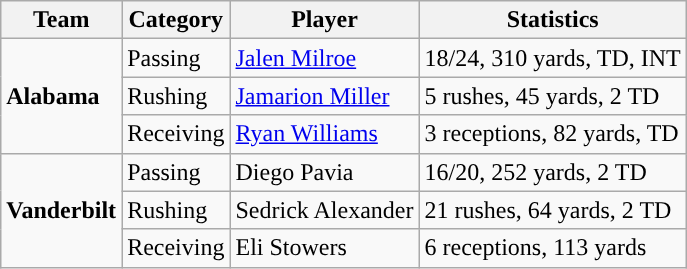<table class="wikitable" style="float: right;">
<tr>
<th>Team</th>
<th>Category</th>
<th>Player</th>
<th>Statistics</th>
</tr>
<tr>
<td rowspan=3><strong>Alabama</strong></td>
<td>Passing</td>
<td><a href='#'>Jalen Milroe</a></td>
<td>18/24, 310 yards, TD, INT</td>
</tr>
<tr>
<td>Rushing</td>
<td><a href='#'>Jamarion Miller</a></td>
<td>5 rushes, 45 yards, 2 TD</td>
</tr>
<tr>
<td>Receiving</td>
<td><a href='#'>Ryan Williams</a></td>
<td>3 receptions, 82 yards, TD</td>
</tr>
<tr>
<td rowspan=3><strong>Vanderbilt</strong></td>
<td>Passing</td>
<td>Diego Pavia</td>
<td>16/20, 252 yards, 2 TD</td>
</tr>
<tr>
<td>Rushing</td>
<td>Sedrick Alexander</td>
<td>21 rushes, 64 yards, 2 TD</td>
</tr>
<tr>
<td>Receiving</td>
<td>Eli Stowers</td>
<td>6 receptions, 113 yards</td>
</tr>
</table>
